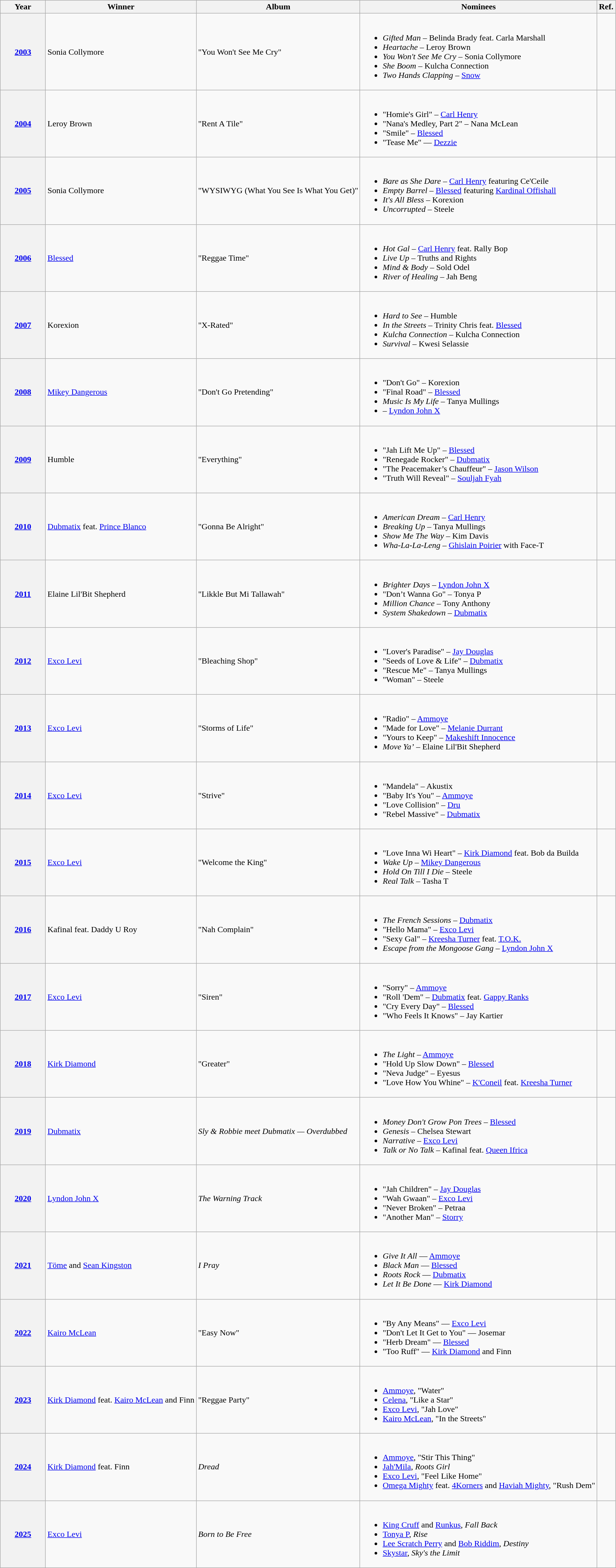<table class="wikitable sortable">
<tr>
<th scope="col" style="width:5em;">Year</th>
<th scope="col">Winner</th>
<th scope="col">Album</th>
<th scope="col" class="unsortable">Nominees</th>
<th scope="col" class="unsortable">Ref.</th>
</tr>
<tr>
<th scope="row"><a href='#'>2003</a></th>
<td>Sonia Collymore</td>
<td>"You Won't See Me Cry"</td>
<td><br><ul><li><em>Gifted Man</em> – Belinda Brady feat. Carla Marshall</li><li><em>Heartache</em> – Leroy Brown</li><li><em>You Won't See Me Cry</em> – Sonia Collymore</li><li><em>She Boom</em> – Kulcha Connection</li><li><em>Two Hands Clapping</em> – <a href='#'>Snow</a></li></ul></td>
<td align="center"></td>
</tr>
<tr>
<th scope="row"><a href='#'>2004</a></th>
<td>Leroy Brown</td>
<td>"Rent A Tile"</td>
<td><br><ul><li>"Homie's Girl" – <a href='#'>Carl Henry</a></li><li>"Nana's Medley, Part 2" – Nana McLean</li><li>"Smile" – <a href='#'>Blessed</a></li><li>"Tease Me" — <a href='#'>Dezzie</a></li></ul></td>
<td align="center"></td>
</tr>
<tr>
<th scope="row"><a href='#'>2005</a></th>
<td>Sonia Collymore</td>
<td>"WYSIWYG (What You See Is What You Get)"</td>
<td><br><ul><li><em>Bare as She Dare</em> – <a href='#'>Carl Henry</a> featuring Ce'Ceile</li><li><em>Empty Barrel</em> – <a href='#'>Blessed</a> featuring <a href='#'>Kardinal Offishall</a></li><li><em>It's All Bless</em> – Korexion</li><li><em>Uncorrupted</em> – Steele</li></ul></td>
<td align="center"></td>
</tr>
<tr>
<th scope="row"><a href='#'>2006</a></th>
<td><a href='#'>Blessed</a></td>
<td>"Reggae Time"</td>
<td><br><ul><li><em>Hot Gal</em> – <a href='#'>Carl Henry</a> feat. Rally Bop</li><li><em>Live Up</em> – Truths and Rights</li><li><em>Mind & Body</em> – Sold Odel</li><li><em>River of Healing</em> – Jah Beng</li></ul></td>
<td align="center"></td>
</tr>
<tr>
<th scope="row"><a href='#'>2007</a></th>
<td>Korexion</td>
<td>"X-Rated"</td>
<td><br><ul><li><em>Hard to See</em> – Humble</li><li><em>In the Streets</em> – Trinity Chris feat. <a href='#'>Blessed</a></li><li><em>Kulcha Connection</em> – Kulcha Connection</li><li><em>Survival</em> – Kwesi Selassie</li></ul></td>
<td align="center"></td>
</tr>
<tr>
<th scope="row"><a href='#'>2008</a></th>
<td><a href='#'>Mikey Dangerous</a></td>
<td>"Don't Go Pretending"</td>
<td><br><ul><li>"Don't Go" – Korexion</li><li>"Final Road" – <a href='#'>Blessed</a></li><li><em>Music Is My Life</em> – Tanya Mullings</li><li><em></em> – <a href='#'>Lyndon John X</a></li></ul></td>
<td align="center"></td>
</tr>
<tr>
<th scope="row"><a href='#'>2009</a></th>
<td>Humble</td>
<td>"Everything"</td>
<td><br><ul><li>"Jah Lift Me Up" – <a href='#'>Blessed</a></li><li>"Renegade Rocker" – <a href='#'>Dubmatix</a></li><li>"The Peacemaker’s Chauffeur" – <a href='#'>Jason Wilson</a></li><li>"Truth Will Reveal" – <a href='#'>Souljah Fyah</a></li></ul></td>
<td align="center"></td>
</tr>
<tr>
<th scope="row"><a href='#'>2010</a></th>
<td><a href='#'>Dubmatix</a> feat. <a href='#'>Prince Blanco</a></td>
<td>"Gonna Be Alright"</td>
<td><br><ul><li><em>American Dream</em> – <a href='#'>Carl Henry</a></li><li><em>Breaking Up</em> – Tanya Mullings</li><li><em>Show Me The Way</em> – Kim Davis</li><li><em>Wha-La-La-Leng</em> – <a href='#'>Ghislain Poirier</a> with Face-T</li></ul></td>
<td align="center"></td>
</tr>
<tr>
<th scope="row"><a href='#'>2011</a></th>
<td>Elaine Lil'Bit Shepherd</td>
<td>"Likkle But Mi Tallawah"</td>
<td><br><ul><li><em>Brighter Days</em> – <a href='#'>Lyndon John X</a></li><li>"Don’t Wanna Go" – Tonya P</li><li><em>Million Chance</em> – Tony Anthony</li><li><em>System Shakedown</em> – <a href='#'>Dubmatix</a></li></ul></td>
<td align="center"></td>
</tr>
<tr>
<th scope="row"><a href='#'>2012</a></th>
<td><a href='#'>Exco Levi</a></td>
<td>"Bleaching Shop"</td>
<td><br><ul><li>"Lover's Paradise" – <a href='#'>Jay Douglas</a></li><li>"Seeds of Love & Life" – <a href='#'>Dubmatix</a></li><li>"Rescue Me" – Tanya Mullings</li><li>"Woman" – Steele</li></ul></td>
<td align="center"></td>
</tr>
<tr>
<th scope="row"><a href='#'>2013</a></th>
<td><a href='#'>Exco Levi</a></td>
<td>"Storms of Life"</td>
<td><br><ul><li>"Radio" – <a href='#'>Ammoye</a></li><li>"Made for Love" – <a href='#'>Melanie Durrant</a></li><li>"Yours to Keep" – <a href='#'>Makeshift Innocence</a></li><li><em>Move Ya’</em> – Elaine Lil'Bit Shepherd</li></ul></td>
<td align="center"></td>
</tr>
<tr>
<th scope="row"><a href='#'>2014</a></th>
<td><a href='#'>Exco Levi</a></td>
<td>"Strive"</td>
<td><br><ul><li>"Mandela" – Akustix</li><li>"Baby It's You" – <a href='#'>Ammoye</a></li><li>"Love Collision" – <a href='#'>Dru</a></li><li>"Rebel Massive" – <a href='#'>Dubmatix</a></li></ul></td>
<td align="center"></td>
</tr>
<tr>
<th scope="row"><a href='#'>2015</a></th>
<td><a href='#'>Exco Levi</a></td>
<td>"Welcome the King"</td>
<td><br><ul><li>"Love Inna Wi Heart" – <a href='#'>Kirk Diamond</a> feat. Bob da Builda</li><li><em>Wake Up</em> – <a href='#'>Mikey Dangerous</a></li><li><em>Hold On Till I Die</em> – Steele</li><li><em>Real Talk</em> – Tasha T</li></ul></td>
<td align="center"></td>
</tr>
<tr>
<th scope="row"><a href='#'>2016</a></th>
<td>Kafinal feat. Daddy U Roy</td>
<td>"Nah Complain"</td>
<td><br><ul><li><em>The French Sessions</em> – <a href='#'>Dubmatix</a></li><li>"Hello Mama" – <a href='#'>Exco Levi</a></li><li>"Sexy Gal" – <a href='#'>Kreesha Turner</a> feat. <a href='#'>T.O.K.</a></li><li><em>Escape from the Mongoose Gang</em> – <a href='#'>Lyndon John X</a></li></ul></td>
<td align="center"></td>
</tr>
<tr>
<th scope="row"><a href='#'>2017</a></th>
<td><a href='#'>Exco Levi</a></td>
<td>"Siren"</td>
<td><br><ul><li>"Sorry" – <a href='#'>Ammoye</a></li><li>"Roll 'Dem" – <a href='#'>Dubmatix</a> feat. <a href='#'>Gappy Ranks</a></li><li>"Cry Every Day" – <a href='#'>Blessed</a></li><li>"Who Feels It Knows" – Jay Kartier</li></ul></td>
<td align="center"></td>
</tr>
<tr>
<th scope="row"><a href='#'>2018</a></th>
<td><a href='#'>Kirk Diamond</a></td>
<td>"Greater"</td>
<td><br><ul><li><em>The Light</em> – <a href='#'>Ammoye</a></li><li>"Hold Up Slow Down" – <a href='#'>Blessed</a></li><li>"Neva Judge" – Eyesus</li><li>"Love How You Whine" – <a href='#'>K'Coneil</a> feat. <a href='#'>Kreesha Turner</a></li></ul></td>
<td align="center"></td>
</tr>
<tr>
<th scope="row"><a href='#'>2019</a></th>
<td><a href='#'>Dubmatix</a></td>
<td><em>Sly & Robbie meet Dubmatix — Overdubbed</em></td>
<td><br><ul><li><em>Money Don't Grow Pon Trees</em> – <a href='#'>Blessed</a></li><li><em>Genesis</em> – Chelsea Stewart</li><li><em>Narrative</em> – <a href='#'>Exco Levi</a></li><li><em>Talk or No Talk</em> – Kafinal feat. <a href='#'>Queen Ifrica</a></li></ul></td>
<td align="center"></td>
</tr>
<tr>
<th style="text-align:center;" scope="row"><a href='#'>2020</a></th>
<td><a href='#'>Lyndon John X</a></td>
<td><em>The Warning Track</em></td>
<td><br><ul><li>"Jah Children" – <a href='#'>Jay Douglas</a></li><li>"Wah Gwaan" – <a href='#'>Exco Levi</a></li><li>"Never Broken" – Petraa</li><li>"Another Man" – <a href='#'>Storry</a></li></ul></td>
<td align="center"></td>
</tr>
<tr>
<th style="text-align:center;" scope="row"><a href='#'>2021</a></th>
<td><a href='#'>Töme</a> and <a href='#'>Sean Kingston</a></td>
<td><em>I Pray</em></td>
<td><br><ul><li><em>Give It All</em> — <a href='#'>Ammoye</a></li><li><em>Black Man</em> — <a href='#'>Blessed</a></li><li><em>Roots Rock</em> — <a href='#'>Dubmatix</a></li><li><em>Let It Be Done</em> — <a href='#'>Kirk Diamond</a></li></ul></td>
<td></td>
</tr>
<tr>
<th style="text-align:center;" scope="row"><a href='#'>2022</a></th>
<td><a href='#'>Kairo McLean</a></td>
<td>"Easy Now"</td>
<td><br><ul><li>"By Any Means" — <a href='#'>Exco Levi</a></li><li>"Don't Let It Get to You" — Josemar</li><li>"Herb Dream" — <a href='#'>Blessed</a></li><li>"Too Ruff" — <a href='#'>Kirk Diamond</a> and Finn</li></ul></td>
<td align="center"></td>
</tr>
<tr>
<th scope="row"><a href='#'>2023</a></th>
<td><a href='#'>Kirk Diamond</a> feat. <a href='#'>Kairo McLean</a> and Finn</td>
<td>"Reggae Party"</td>
<td><br><ul><li><a href='#'>Ammoye</a>, "Water"</li><li><a href='#'>Celena</a>, "Like a Star"</li><li><a href='#'>Exco Levi</a>, "Jah Love"</li><li><a href='#'>Kairo McLean</a>, "In the Streets"</li></ul></td>
<td align="center"></td>
</tr>
<tr>
<th scope="row"><a href='#'>2024</a></th>
<td><a href='#'>Kirk Diamond</a> feat. Finn</td>
<td><em>Dread</em></td>
<td><br><ul><li><a href='#'>Ammoye</a>, "Stir This Thing"</li><li><a href='#'>Jah'Mila</a>, <em>Roots Girl</em></li><li><a href='#'>Exco Levi</a>, "Feel Like Home"</li><li><a href='#'>Omega Mighty</a> feat. <a href='#'>4Korners</a> and <a href='#'>Haviah Mighty</a>, "Rush Dem"</li></ul></td>
<td align="center"></td>
</tr>
<tr>
<th scope="row"><a href='#'>2025</a></th>
<td><a href='#'>Exco Levi</a></td>
<td><em>Born to Be Free</em></td>
<td><br><ul><li><a href='#'>King Cruff</a> and <a href='#'>Runkus</a>, <em>Fall Back</em></li><li><a href='#'>Tonya P</a>, <em>Rise</em></li><li><a href='#'>Lee Scratch Perry</a> and <a href='#'>Bob Riddim</a>, <em>Destiny</em></li><li><a href='#'>Skystar</a>, <em>Sky's the Limit</em></li></ul></td>
<td align="center"></td>
</tr>
</table>
